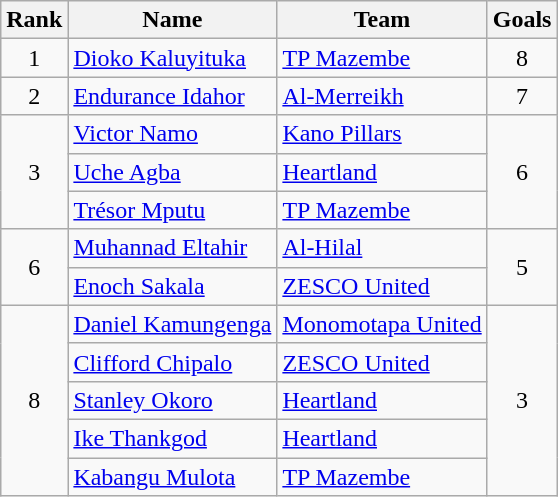<table class="wikitable" style="text-align:center">
<tr>
<th>Rank</th>
<th>Name</th>
<th>Team</th>
<th>Goals</th>
</tr>
<tr>
<td>1</td>
<td align="left"> <a href='#'>Dioko Kaluyituka</a></td>
<td align="left"> <a href='#'>TP Mazembe</a></td>
<td rowspan="1">8</td>
</tr>
<tr>
<td>2</td>
<td align="left"> <a href='#'>Endurance Idahor</a></td>
<td align="left"> <a href='#'>Al-Merreikh</a></td>
<td rowspan="1">7</td>
</tr>
<tr>
<td rowspan=3>3</td>
<td align="left"> <a href='#'>Victor Namo</a></td>
<td align="left"> <a href='#'>Kano Pillars</a></td>
<td rowspan="3">6</td>
</tr>
<tr>
<td align="left"> <a href='#'>Uche Agba</a></td>
<td align="left"> <a href='#'>Heartland</a></td>
</tr>
<tr>
<td align="left"> <a href='#'>Trésor Mputu</a></td>
<td align="left"> <a href='#'>TP Mazembe</a></td>
</tr>
<tr>
<td rowspan=2>6</td>
<td align="left"> <a href='#'>Muhannad Eltahir</a></td>
<td align="left"> <a href='#'>Al-Hilal</a></td>
<td rowspan="2">5</td>
</tr>
<tr>
<td align="left"> <a href='#'>Enoch Sakala</a></td>
<td align="left"> <a href='#'>ZESCO United</a></td>
</tr>
<tr>
<td rowspan=5>8</td>
<td align="left"> <a href='#'>Daniel Kamungenga</a></td>
<td align="left"> <a href='#'>Monomotapa United</a></td>
<td rowspan="5">3</td>
</tr>
<tr>
<td align="left"> <a href='#'>Clifford Chipalo</a></td>
<td align="left"> <a href='#'>ZESCO United</a></td>
</tr>
<tr>
<td align="left"> <a href='#'>Stanley Okoro</a></td>
<td align="left"> <a href='#'>Heartland</a></td>
</tr>
<tr>
<td align="left"> <a href='#'>Ike Thankgod</a></td>
<td align="left"> <a href='#'>Heartland</a></td>
</tr>
<tr>
<td align="left"> <a href='#'>Kabangu Mulota</a></td>
<td align="left"> <a href='#'>TP Mazembe</a></td>
</tr>
</table>
